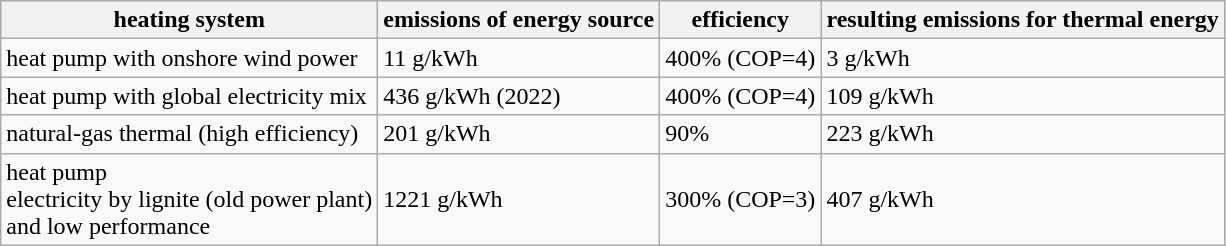<table class="wikitable">
<tr>
<th>heating system</th>
<th>emissions of energy source</th>
<th>efficiency</th>
<th>resulting emissions for thermal energy</th>
</tr>
<tr>
<td>heat pump with onshore wind power</td>
<td>11 g/kWh</td>
<td>400% (COP=4)</td>
<td>3 g/kWh</td>
</tr>
<tr>
<td>heat pump with global electricity mix</td>
<td>436 g/kWh (2022)</td>
<td>400% (COP=4)</td>
<td>109 g/kWh</td>
</tr>
<tr>
<td>natural-gas thermal (high efficiency)</td>
<td>201 g/kWh</td>
<td>90%</td>
<td>223 g/kWh</td>
</tr>
<tr>
<td>heat pump<br>electricity by lignite (old power plant)<br>and low performance</td>
<td>1221 g/kWh</td>
<td>300% (COP=3)</td>
<td>407 g/kWh</td>
</tr>
</table>
